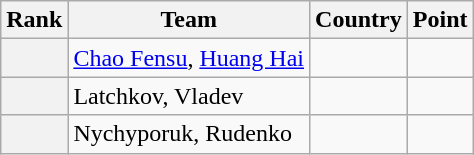<table class="wikitable sortable">
<tr>
<th>Rank</th>
<th>Team</th>
<th>Country</th>
<th>Point</th>
</tr>
<tr>
<th></th>
<td><a href='#'>Chao Fensu</a>, <a href='#'>Huang Hai</a></td>
<td></td>
<td></td>
</tr>
<tr>
<th></th>
<td>Latchkov, Vladev</td>
<td></td>
<td></td>
</tr>
<tr>
<th></th>
<td>Nychyporuk, Rudenko</td>
<td></td>
<td></td>
</tr>
</table>
